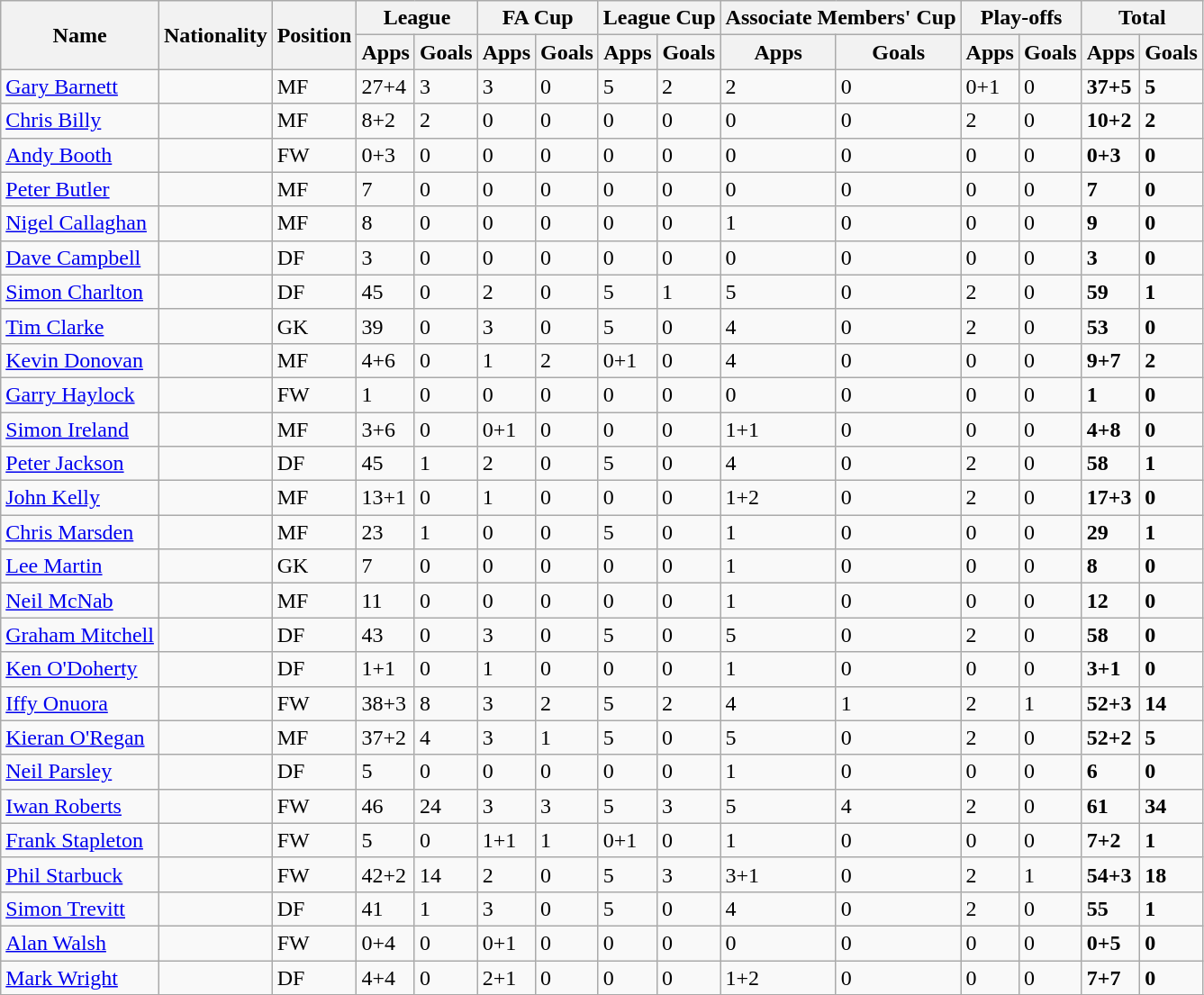<table class="wikitable sortable">
<tr>
<th scope=col rowspan=2>Name</th>
<th scope=col rowspan=2>Nationality</th>
<th scope=col rowspan=2>Position</th>
<th colspan=2>League</th>
<th colspan=2>FA Cup</th>
<th colspan=2>League Cup</th>
<th colspan=2>Associate Members' Cup</th>
<th colspan=2>Play-offs</th>
<th colspan=2>Total</th>
</tr>
<tr>
<th>Apps</th>
<th>Goals</th>
<th>Apps</th>
<th>Goals</th>
<th>Apps</th>
<th>Goals</th>
<th>Apps</th>
<th>Goals</th>
<th>Apps</th>
<th>Goals</th>
<th>Apps</th>
<th>Goals</th>
</tr>
<tr>
<td><a href='#'>Gary Barnett</a></td>
<td></td>
<td>MF</td>
<td>27+4</td>
<td>3</td>
<td>3</td>
<td>0</td>
<td>5</td>
<td>2</td>
<td>2</td>
<td>0</td>
<td>0+1</td>
<td>0</td>
<td><strong>37+5</strong></td>
<td><strong>5</strong></td>
</tr>
<tr>
<td><a href='#'>Chris Billy</a></td>
<td></td>
<td>MF</td>
<td>8+2</td>
<td>2</td>
<td>0</td>
<td>0</td>
<td>0</td>
<td>0</td>
<td>0</td>
<td>0</td>
<td>2</td>
<td>0</td>
<td><strong>10+2</strong></td>
<td><strong>2</strong></td>
</tr>
<tr>
<td><a href='#'>Andy Booth</a></td>
<td></td>
<td>FW</td>
<td>0+3</td>
<td>0</td>
<td>0</td>
<td>0</td>
<td>0</td>
<td>0</td>
<td>0</td>
<td>0</td>
<td>0</td>
<td>0</td>
<td><strong>0+3</strong></td>
<td><strong>0</strong></td>
</tr>
<tr>
<td><a href='#'>Peter Butler</a></td>
<td></td>
<td>MF</td>
<td>7</td>
<td>0</td>
<td>0</td>
<td>0</td>
<td>0</td>
<td>0</td>
<td>0</td>
<td>0</td>
<td>0</td>
<td>0</td>
<td><strong>7</strong></td>
<td><strong>0</strong></td>
</tr>
<tr>
<td><a href='#'>Nigel Callaghan</a></td>
<td></td>
<td>MF</td>
<td>8</td>
<td>0</td>
<td>0</td>
<td>0</td>
<td>0</td>
<td>0</td>
<td>1</td>
<td>0</td>
<td>0</td>
<td>0</td>
<td><strong>9</strong></td>
<td><strong>0</strong></td>
</tr>
<tr>
<td><a href='#'>Dave Campbell</a></td>
<td></td>
<td>DF</td>
<td>3</td>
<td>0</td>
<td>0</td>
<td>0</td>
<td>0</td>
<td>0</td>
<td>0</td>
<td>0</td>
<td>0</td>
<td>0</td>
<td><strong>3</strong></td>
<td><strong>0</strong></td>
</tr>
<tr>
<td><a href='#'>Simon Charlton</a></td>
<td></td>
<td>DF</td>
<td>45</td>
<td>0</td>
<td>2</td>
<td>0</td>
<td>5</td>
<td>1</td>
<td>5</td>
<td>0</td>
<td>2</td>
<td>0</td>
<td><strong>59</strong></td>
<td><strong>1</strong></td>
</tr>
<tr>
<td><a href='#'>Tim Clarke</a></td>
<td></td>
<td>GK</td>
<td>39</td>
<td>0</td>
<td>3</td>
<td>0</td>
<td>5</td>
<td>0</td>
<td>4</td>
<td>0</td>
<td>2</td>
<td>0</td>
<td><strong>53</strong></td>
<td><strong>0</strong></td>
</tr>
<tr>
<td><a href='#'>Kevin Donovan</a></td>
<td></td>
<td>MF</td>
<td>4+6</td>
<td>0</td>
<td>1</td>
<td>2</td>
<td>0+1</td>
<td>0</td>
<td>4</td>
<td>0</td>
<td>0</td>
<td>0</td>
<td><strong>9+7</strong></td>
<td><strong>2</strong></td>
</tr>
<tr>
<td><a href='#'>Garry Haylock</a></td>
<td></td>
<td>FW</td>
<td>1</td>
<td>0</td>
<td>0</td>
<td>0</td>
<td>0</td>
<td>0</td>
<td>0</td>
<td>0</td>
<td>0</td>
<td>0</td>
<td><strong>1</strong></td>
<td><strong>0</strong></td>
</tr>
<tr>
<td><a href='#'>Simon Ireland</a></td>
<td></td>
<td>MF</td>
<td>3+6</td>
<td>0</td>
<td>0+1</td>
<td>0</td>
<td>0</td>
<td>0</td>
<td>1+1</td>
<td>0</td>
<td>0</td>
<td>0</td>
<td><strong>4+8</strong></td>
<td><strong>0</strong></td>
</tr>
<tr>
<td><a href='#'>Peter Jackson</a></td>
<td></td>
<td>DF</td>
<td>45</td>
<td>1</td>
<td>2</td>
<td>0</td>
<td>5</td>
<td>0</td>
<td>4</td>
<td>0</td>
<td>2</td>
<td>0</td>
<td><strong>58</strong></td>
<td><strong>1</strong></td>
</tr>
<tr>
<td><a href='#'>John Kelly</a></td>
<td></td>
<td>MF</td>
<td>13+1</td>
<td>0</td>
<td>1</td>
<td>0</td>
<td>0</td>
<td>0</td>
<td>1+2</td>
<td>0</td>
<td>2</td>
<td>0</td>
<td><strong>17+3</strong></td>
<td><strong>0</strong></td>
</tr>
<tr>
<td><a href='#'>Chris Marsden</a></td>
<td></td>
<td>MF</td>
<td>23</td>
<td>1</td>
<td>0</td>
<td>0</td>
<td>5</td>
<td>0</td>
<td>1</td>
<td>0</td>
<td>0</td>
<td>0</td>
<td><strong>29</strong></td>
<td><strong>1</strong></td>
</tr>
<tr>
<td><a href='#'>Lee Martin</a></td>
<td></td>
<td>GK</td>
<td>7</td>
<td>0</td>
<td>0</td>
<td>0</td>
<td>0</td>
<td>0</td>
<td>1</td>
<td>0</td>
<td>0</td>
<td>0</td>
<td><strong>8</strong></td>
<td><strong>0</strong></td>
</tr>
<tr>
<td><a href='#'>Neil McNab</a></td>
<td></td>
<td>MF</td>
<td>11</td>
<td>0</td>
<td>0</td>
<td>0</td>
<td>0</td>
<td>0</td>
<td>1</td>
<td>0</td>
<td>0</td>
<td>0</td>
<td><strong>12</strong></td>
<td><strong>0</strong></td>
</tr>
<tr>
<td><a href='#'>Graham Mitchell</a></td>
<td></td>
<td>DF</td>
<td>43</td>
<td>0</td>
<td>3</td>
<td>0</td>
<td>5</td>
<td>0</td>
<td>5</td>
<td>0</td>
<td>2</td>
<td>0</td>
<td><strong>58</strong></td>
<td><strong>0</strong></td>
</tr>
<tr>
<td><a href='#'>Ken O'Doherty</a></td>
<td></td>
<td>DF</td>
<td>1+1</td>
<td>0</td>
<td>1</td>
<td>0</td>
<td>0</td>
<td>0</td>
<td>1</td>
<td>0</td>
<td>0</td>
<td>0</td>
<td><strong>3+1</strong></td>
<td><strong>0</strong></td>
</tr>
<tr>
<td><a href='#'>Iffy Onuora</a></td>
<td></td>
<td>FW</td>
<td>38+3</td>
<td>8</td>
<td>3</td>
<td>2</td>
<td>5</td>
<td>2</td>
<td>4</td>
<td>1</td>
<td>2</td>
<td>1</td>
<td><strong>52+3</strong></td>
<td><strong>14</strong></td>
</tr>
<tr>
<td><a href='#'>Kieran O'Regan</a></td>
<td></td>
<td>MF</td>
<td>37+2</td>
<td>4</td>
<td>3</td>
<td>1</td>
<td>5</td>
<td>0</td>
<td>5</td>
<td>0</td>
<td>2</td>
<td>0</td>
<td><strong>52+2</strong></td>
<td><strong>5</strong></td>
</tr>
<tr>
<td><a href='#'>Neil Parsley</a></td>
<td></td>
<td>DF</td>
<td>5</td>
<td>0</td>
<td>0</td>
<td>0</td>
<td>0</td>
<td>0</td>
<td>1</td>
<td>0</td>
<td>0</td>
<td>0</td>
<td><strong>6</strong></td>
<td><strong>0</strong></td>
</tr>
<tr>
<td><a href='#'>Iwan Roberts</a></td>
<td></td>
<td>FW</td>
<td>46</td>
<td>24</td>
<td>3</td>
<td>3</td>
<td>5</td>
<td>3</td>
<td>5</td>
<td>4</td>
<td>2</td>
<td>0</td>
<td><strong>61</strong></td>
<td><strong>34</strong></td>
</tr>
<tr>
<td><a href='#'>Frank Stapleton</a></td>
<td></td>
<td>FW</td>
<td>5</td>
<td>0</td>
<td>1+1</td>
<td>1</td>
<td>0+1</td>
<td>0</td>
<td>1</td>
<td>0</td>
<td>0</td>
<td>0</td>
<td><strong>7+2</strong></td>
<td><strong>1</strong></td>
</tr>
<tr>
<td><a href='#'>Phil Starbuck</a></td>
<td></td>
<td>FW</td>
<td>42+2</td>
<td>14</td>
<td>2</td>
<td>0</td>
<td>5</td>
<td>3</td>
<td>3+1</td>
<td>0</td>
<td>2</td>
<td>1</td>
<td><strong>54+3</strong></td>
<td><strong>18</strong></td>
</tr>
<tr>
<td><a href='#'>Simon Trevitt</a></td>
<td></td>
<td>DF</td>
<td>41</td>
<td>1</td>
<td>3</td>
<td>0</td>
<td>5</td>
<td>0</td>
<td>4</td>
<td>0</td>
<td>2</td>
<td>0</td>
<td><strong>55</strong></td>
<td><strong>1</strong></td>
</tr>
<tr>
<td><a href='#'>Alan Walsh</a></td>
<td></td>
<td>FW</td>
<td>0+4</td>
<td>0</td>
<td>0+1</td>
<td>0</td>
<td>0</td>
<td>0</td>
<td>0</td>
<td>0</td>
<td>0</td>
<td>0</td>
<td><strong>0+5</strong></td>
<td><strong>0</strong></td>
</tr>
<tr>
<td><a href='#'>Mark Wright</a></td>
<td></td>
<td>DF</td>
<td>4+4</td>
<td>0</td>
<td>2+1</td>
<td>0</td>
<td>0</td>
<td>0</td>
<td>1+2</td>
<td>0</td>
<td>0</td>
<td>0</td>
<td><strong>7+7</strong></td>
<td><strong>0</strong></td>
</tr>
<tr>
</tr>
</table>
